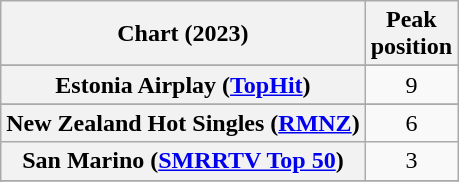<table class="wikitable sortable plainrowheaders" style="text-align:center">
<tr>
<th scope="col">Chart (2023)</th>
<th scope="col">Peak<br>position</th>
</tr>
<tr>
</tr>
<tr>
</tr>
<tr>
<th scope="row">Estonia Airplay (<a href='#'>TopHit</a>)</th>
<td>9</td>
</tr>
<tr>
</tr>
<tr>
</tr>
<tr>
</tr>
<tr>
</tr>
<tr>
<th scope="row">New Zealand Hot Singles (<a href='#'>RMNZ</a>)</th>
<td>6</td>
</tr>
<tr>
<th scope="row">San Marino (<a href='#'>SMRRTV Top 50</a>)</th>
<td>3</td>
</tr>
<tr>
</tr>
<tr>
</tr>
<tr>
</tr>
</table>
